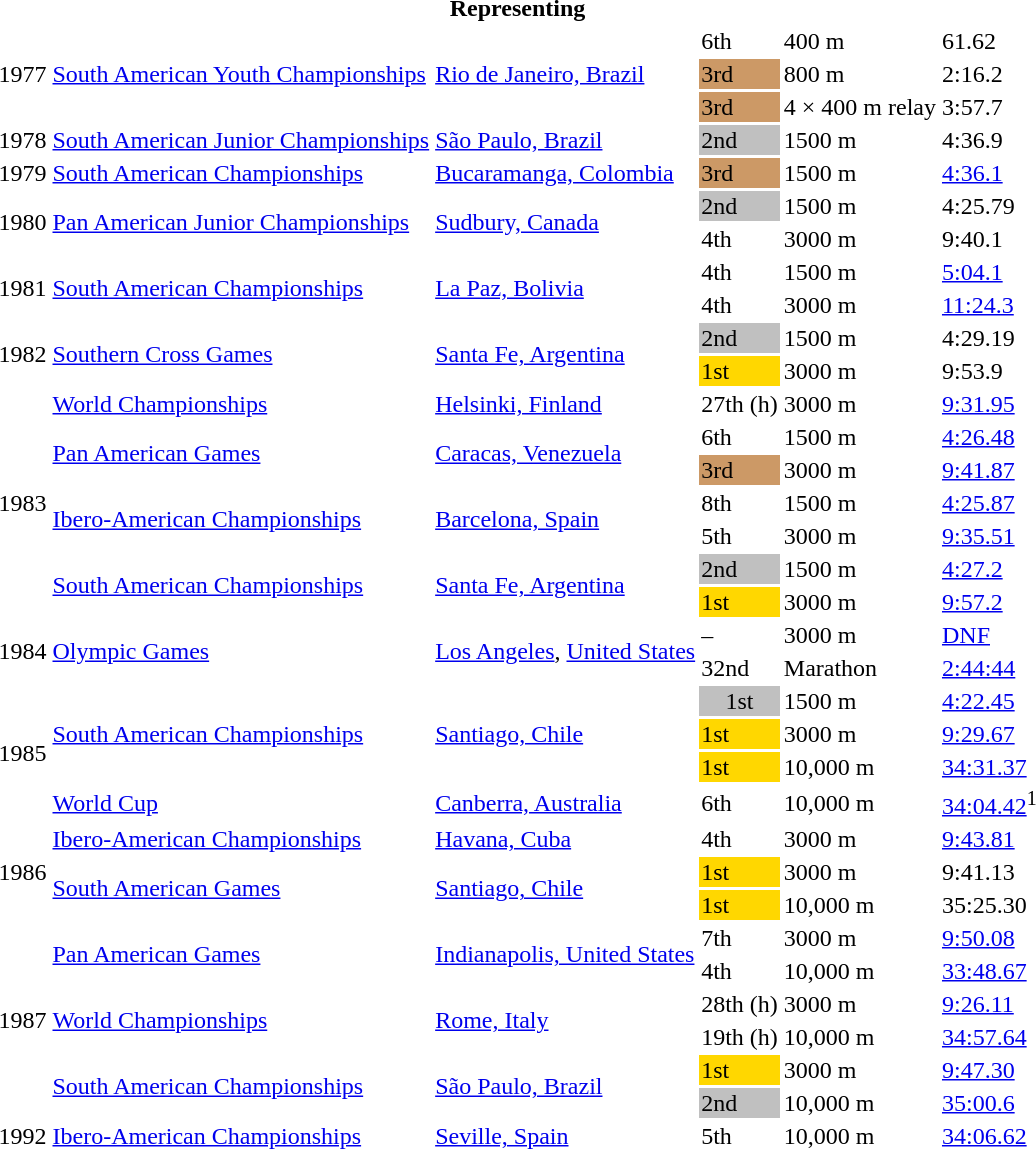<table>
<tr>
<th colspan="6">Representing </th>
</tr>
<tr>
<td rowspan=3>1977</td>
<td rowspan=3><a href='#'>South American Youth Championships</a></td>
<td rowspan=3><a href='#'>Rio de Janeiro, Brazil</a></td>
<td>6th</td>
<td>400 m</td>
<td>61.62</td>
</tr>
<tr>
<td bgcolor=cc9966>3rd</td>
<td>800 m</td>
<td>2:16.2</td>
</tr>
<tr>
<td bgcolor=cc9966>3rd</td>
<td>4 × 400 m relay</td>
<td>3:57.7</td>
</tr>
<tr>
<td>1978</td>
<td><a href='#'>South American Junior Championships</a></td>
<td><a href='#'>São Paulo, Brazil</a></td>
<td bgcolor=silver>2nd</td>
<td>1500 m</td>
<td>4:36.9</td>
</tr>
<tr>
<td>1979</td>
<td><a href='#'>South American Championships</a></td>
<td><a href='#'>Bucaramanga, Colombia</a></td>
<td bgcolor="cc9966">3rd</td>
<td>1500 m</td>
<td><a href='#'>4:36.1</a></td>
</tr>
<tr>
<td rowspan=2>1980</td>
<td rowspan=2><a href='#'>Pan American Junior Championships</a></td>
<td rowspan=2><a href='#'>Sudbury, Canada</a></td>
<td bgcolor=silver>2nd</td>
<td>1500 m</td>
<td>4:25.79</td>
</tr>
<tr>
<td>4th</td>
<td>3000 m</td>
<td>9:40.1</td>
</tr>
<tr>
<td rowspan=2>1981</td>
<td rowspan=2><a href='#'>South American Championships</a></td>
<td rowspan=2><a href='#'>La Paz, Bolivia</a></td>
<td>4th</td>
<td>1500 m</td>
<td><a href='#'>5:04.1</a></td>
</tr>
<tr>
<td>4th</td>
<td>3000 m</td>
<td><a href='#'> 11:24.3</a></td>
</tr>
<tr>
<td rowspan=2>1982</td>
<td rowspan=2><a href='#'>Southern Cross Games</a></td>
<td rowspan=2><a href='#'>Santa Fe, Argentina</a></td>
<td bgcolor="silver">2nd</td>
<td>1500 m</td>
<td>4:29.19</td>
</tr>
<tr>
<td bgcolor="gold">1st</td>
<td>3000 m</td>
<td>9:53.9</td>
</tr>
<tr>
<td rowspan=7>1983</td>
<td><a href='#'>World Championships</a></td>
<td><a href='#'>Helsinki, Finland</a></td>
<td>27th (h)</td>
<td>3000 m</td>
<td><a href='#'>9:31.95</a></td>
</tr>
<tr>
<td rowspan=2><a href='#'>Pan American Games</a></td>
<td rowspan=2><a href='#'>Caracas, Venezuela</a></td>
<td>6th</td>
<td>1500 m</td>
<td><a href='#'>4:26.48</a></td>
</tr>
<tr>
<td bgcolor="cc9966">3rd</td>
<td>3000 m</td>
<td><a href='#'>9:41.87</a></td>
</tr>
<tr>
<td rowspan=2><a href='#'>Ibero-American Championships</a></td>
<td rowspan=2><a href='#'>Barcelona, Spain</a></td>
<td>8th</td>
<td>1500 m</td>
<td><a href='#'>4:25.87</a></td>
</tr>
<tr>
<td>5th</td>
<td>3000 m</td>
<td><a href='#'>9:35.51</a></td>
</tr>
<tr>
<td rowspan=2><a href='#'>South American Championships</a></td>
<td rowspan=2><a href='#'>Santa Fe, Argentina</a></td>
<td bgcolor="silver">2nd</td>
<td>1500 m</td>
<td><a href='#'>4:27.2</a></td>
</tr>
<tr>
<td bgcolor="gold">1st</td>
<td>3000 m</td>
<td><a href='#'>9:57.2</a></td>
</tr>
<tr>
<td rowspan=2>1984</td>
<td rowspan=2><a href='#'>Olympic Games</a></td>
<td rowspan=2><a href='#'>Los Angeles</a>, <a href='#'>United States</a></td>
<td>–</td>
<td>3000 m</td>
<td><a href='#'>DNF</a></td>
</tr>
<tr>
<td>32nd</td>
<td>Marathon</td>
<td><a href='#'>2:44:44</a></td>
</tr>
<tr>
<td rowspan=4>1985</td>
<td rowspan=3><a href='#'>South American Championships</a></td>
<td rowspan=3><a href='#'>Santiago, Chile</a></td>
<td bgcolor="silver" align="center">1st</td>
<td>1500 m</td>
<td><a href='#'>4:22.45</a></td>
</tr>
<tr>
<td bgcolor="gold">1st</td>
<td>3000 m</td>
<td><a href='#'>9:29.67</a></td>
</tr>
<tr>
<td bgcolor="gold">1st</td>
<td>10,000 m</td>
<td><a href='#'>34:31.37</a></td>
</tr>
<tr>
<td><a href='#'>World Cup</a></td>
<td><a href='#'>Canberra, Australia</a></td>
<td>6th</td>
<td>10,000 m</td>
<td><a href='#'>34:04.42</a><sup>1</sup></td>
</tr>
<tr>
<td rowspan=3>1986</td>
<td><a href='#'>Ibero-American Championships</a></td>
<td><a href='#'>Havana, Cuba</a></td>
<td>4th</td>
<td>3000 m</td>
<td><a href='#'>9:43.81</a></td>
</tr>
<tr>
<td rowspan=2><a href='#'>South American Games</a></td>
<td rowspan=2><a href='#'>Santiago, Chile</a></td>
<td bgcolor="gold">1st</td>
<td>3000 m</td>
<td>9:41.13</td>
</tr>
<tr>
<td bgcolor="gold">1st</td>
<td>10,000 m</td>
<td>35:25.30</td>
</tr>
<tr>
<td rowspan=6>1987</td>
<td rowspan=2><a href='#'>Pan American Games</a></td>
<td rowspan=2><a href='#'>Indianapolis, United States</a></td>
<td>7th</td>
<td>3000 m</td>
<td><a href='#'>9:50.08</a></td>
</tr>
<tr>
<td>4th</td>
<td>10,000 m</td>
<td><a href='#'>33:48.67</a></td>
</tr>
<tr>
<td rowspan=2><a href='#'>World Championships</a></td>
<td rowspan=2><a href='#'>Rome, Italy</a></td>
<td>28th (h)</td>
<td>3000 m</td>
<td><a href='#'>9:26.11</a></td>
</tr>
<tr>
<td>19th (h)</td>
<td>10,000 m</td>
<td><a href='#'>34:57.64</a></td>
</tr>
<tr>
<td rowspan=2><a href='#'>South American Championships</a></td>
<td rowspan=2><a href='#'>São Paulo, Brazil</a></td>
<td bgcolor="gold">1st</td>
<td>3000 m</td>
<td><a href='#'>9:47.30</a></td>
</tr>
<tr>
<td bgcolor="silver">2nd</td>
<td>10,000 m</td>
<td><a href='#'>35:00.6</a></td>
</tr>
<tr>
<td>1992</td>
<td><a href='#'>Ibero-American Championships</a></td>
<td><a href='#'>Seville, Spain</a></td>
<td>5th</td>
<td>10,000 m</td>
<td><a href='#'>34:06.62</a></td>
</tr>
</table>
